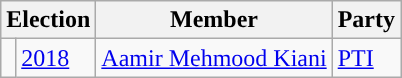<table class="wikitable">
<tr>
<th colspan="2">Election</th>
<th>Member</th>
<th>Party</th>
</tr>
<tr>
<td style="background-color: "></td>
<td><a href='#'>2018</a></td>
<td><a href='#'>Aamir Mehmood Kiani</a></td>
<td><a href='#'>PTI</a></td>
</tr>
</table>
